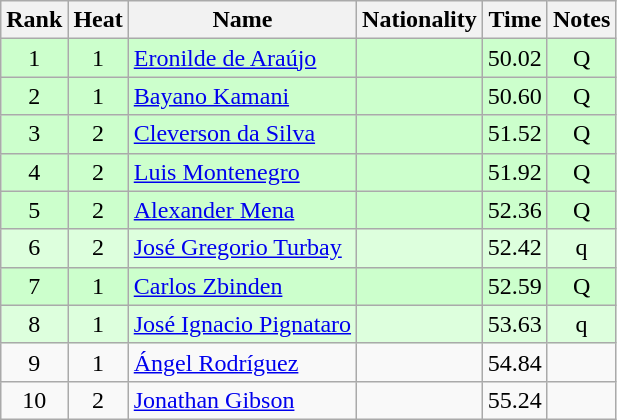<table class="wikitable sortable" style="text-align:center">
<tr>
<th>Rank</th>
<th>Heat</th>
<th>Name</th>
<th>Nationality</th>
<th>Time</th>
<th>Notes</th>
</tr>
<tr bgcolor=ccffcc>
<td>1</td>
<td>1</td>
<td align=left><a href='#'>Eronilde de Araújo</a></td>
<td align=left></td>
<td>50.02</td>
<td>Q</td>
</tr>
<tr bgcolor=ccffcc>
<td>2</td>
<td>1</td>
<td align=left><a href='#'>Bayano Kamani</a></td>
<td align=left></td>
<td>50.60</td>
<td>Q</td>
</tr>
<tr bgcolor=ccffcc>
<td>3</td>
<td>2</td>
<td align=left><a href='#'>Cleverson da Silva</a></td>
<td align=left></td>
<td>51.52</td>
<td>Q</td>
</tr>
<tr bgcolor=ccffcc>
<td>4</td>
<td>2</td>
<td align=left><a href='#'>Luis Montenegro</a></td>
<td align=left></td>
<td>51.92</td>
<td>Q</td>
</tr>
<tr bgcolor=ccffcc>
<td>5</td>
<td>2</td>
<td align=left><a href='#'>Alexander Mena</a></td>
<td align=left></td>
<td>52.36</td>
<td>Q</td>
</tr>
<tr bgcolor=ddffdd>
<td>6</td>
<td>2</td>
<td align=left><a href='#'>José Gregorio Turbay</a></td>
<td align=left></td>
<td>52.42</td>
<td>q</td>
</tr>
<tr bgcolor=ccffcc>
<td>7</td>
<td>1</td>
<td align=left><a href='#'>Carlos Zbinden</a></td>
<td align=left></td>
<td>52.59</td>
<td>Q</td>
</tr>
<tr bgcolor=ddffdd>
<td>8</td>
<td>1</td>
<td align=left><a href='#'>José Ignacio Pignataro</a></td>
<td align=left></td>
<td>53.63</td>
<td>q</td>
</tr>
<tr>
<td>9</td>
<td>1</td>
<td align=left><a href='#'>Ángel Rodríguez</a></td>
<td align=left></td>
<td>54.84</td>
<td></td>
</tr>
<tr>
<td>10</td>
<td>2</td>
<td align=left><a href='#'>Jonathan Gibson</a></td>
<td align=left></td>
<td>55.24</td>
<td></td>
</tr>
</table>
